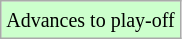<table class="wikitable">
<tr>
<td style="background-color: #ccffcc;"><small>Advances to play-off</small></td>
</tr>
</table>
